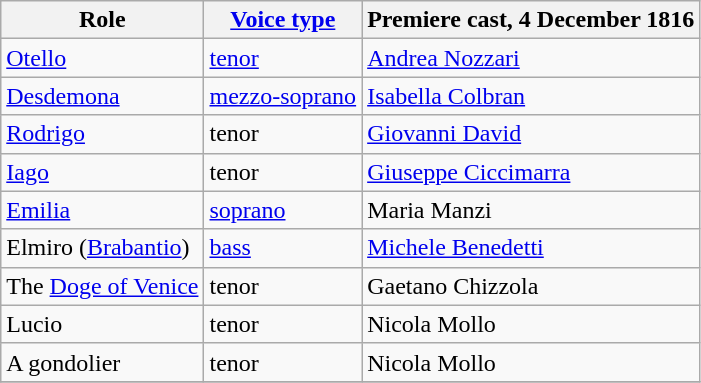<table class="wikitable">
<tr>
<th>Role</th>
<th><a href='#'>Voice type</a></th>
<th>Premiere cast, 4 December 1816</th>
</tr>
<tr>
<td><a href='#'>Otello</a></td>
<td><a href='#'>tenor</a></td>
<td><a href='#'>Andrea Nozzari</a></td>
</tr>
<tr>
<td><a href='#'>Desdemona</a></td>
<td><a href='#'>mezzo-soprano</a></td>
<td><a href='#'>Isabella Colbran</a></td>
</tr>
<tr>
<td><a href='#'>Rodrigo</a></td>
<td>tenor</td>
<td><a href='#'>Giovanni David</a></td>
</tr>
<tr>
<td><a href='#'>Iago</a></td>
<td>tenor</td>
<td><a href='#'>Giuseppe Ciccimarra</a></td>
</tr>
<tr>
<td><a href='#'>Emilia</a></td>
<td><a href='#'>soprano</a></td>
<td>Maria Manzi</td>
</tr>
<tr>
<td>Elmiro (<a href='#'>Brabantio</a>)</td>
<td><a href='#'>bass</a></td>
<td><a href='#'>Michele Benedetti</a></td>
</tr>
<tr>
<td>The <a href='#'>Doge of Venice</a></td>
<td>tenor</td>
<td>Gaetano Chizzola</td>
</tr>
<tr>
<td>Lucio</td>
<td>tenor</td>
<td>Nicola Mollo</td>
</tr>
<tr>
<td>A gondolier</td>
<td>tenor</td>
<td>Nicola Mollo</td>
</tr>
<tr>
</tr>
</table>
